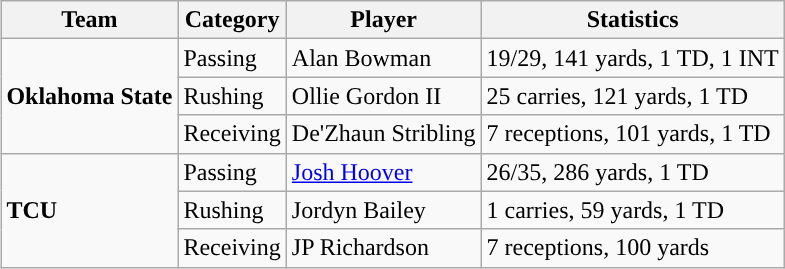<table class="wikitable" style="float: right;">
<tr>
<th>Team</th>
<th>Category</th>
<th>Player</th>
<th>Statistics</th>
</tr>
<tr>
<td rowspan=3><strong>Oklahoma State</strong></td>
<td>Passing</td>
<td>Alan Bowman</td>
<td>19/29, 141 yards, 1 TD, 1 INT</td>
</tr>
<tr>
<td>Rushing</td>
<td>Ollie Gordon II</td>
<td>25 carries, 121 yards, 1 TD</td>
</tr>
<tr>
<td>Receiving</td>
<td>De'Zhaun Stribling</td>
<td>7 receptions, 101 yards, 1 TD</td>
</tr>
<tr>
<td rowspan=3><strong>TCU</strong></td>
<td>Passing</td>
<td><a href='#'>Josh Hoover</a></td>
<td>26/35, 286 yards, 1 TD</td>
</tr>
<tr>
<td>Rushing</td>
<td>Jordyn Bailey</td>
<td>1 carries, 59 yards, 1 TD</td>
</tr>
<tr>
<td>Receiving</td>
<td>JP Richardson</td>
<td>7 receptions, 100 yards</td>
</tr>
</table>
